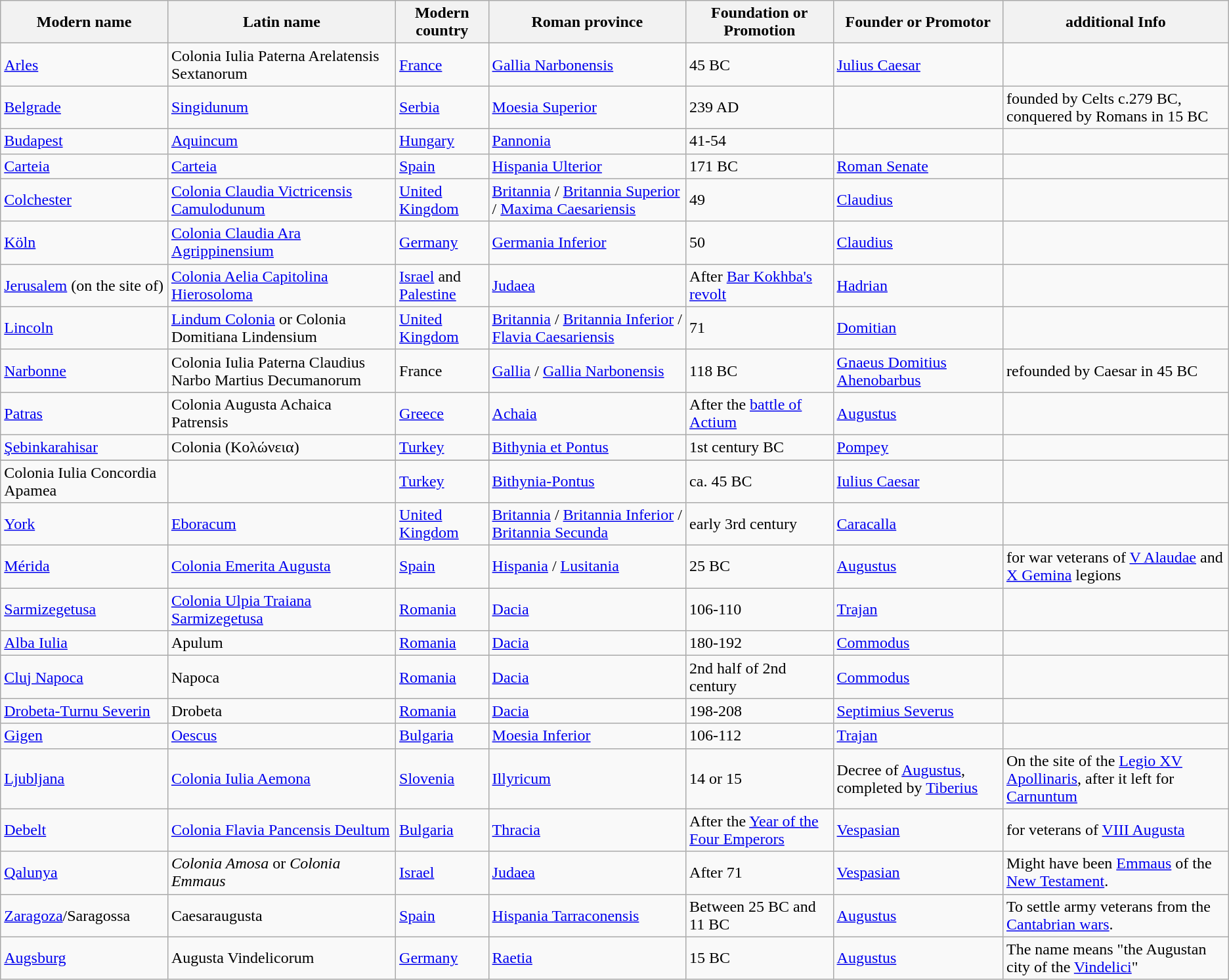<table class="wikitable sortable">
<tr>
<th>Modern name</th>
<th>Latin name</th>
<th>Modern country</th>
<th>Roman province</th>
<th>Foundation or Promotion</th>
<th>Founder or Promotor</th>
<th>additional Info</th>
</tr>
<tr>
<td><a href='#'>Arles</a></td>
<td>Colonia Iulia Paterna Arelatensis Sextanorum</td>
<td><a href='#'>France</a></td>
<td><a href='#'>Gallia Narbonensis</a></td>
<td>45 BC</td>
<td><a href='#'>Julius Caesar</a></td>
<td></td>
</tr>
<tr>
<td><a href='#'>Belgrade</a></td>
<td><a href='#'>Singidunum</a></td>
<td><a href='#'>Serbia</a></td>
<td><a href='#'>Moesia Superior</a></td>
<td>239 AD</td>
<td></td>
<td>founded by Celts c.279 BC, conquered by Romans in 15 BC</td>
</tr>
<tr>
<td><a href='#'>Budapest</a></td>
<td><a href='#'>Aquincum</a></td>
<td><a href='#'>Hungary</a></td>
<td><a href='#'>Pannonia</a></td>
<td>41-54</td>
<td></td>
<td></td>
</tr>
<tr>
<td><a href='#'>Carteia</a></td>
<td><a href='#'>Carteia</a></td>
<td><a href='#'>Spain</a></td>
<td><a href='#'>Hispania Ulterior</a></td>
<td>171 BC</td>
<td><a href='#'>Roman Senate</a></td>
<td></td>
</tr>
<tr>
<td><a href='#'>Colchester</a></td>
<td><a href='#'>Colonia Claudia Victricensis Camulodunum</a></td>
<td><a href='#'>United Kingdom</a></td>
<td><a href='#'>Britannia</a> / <a href='#'>Britannia Superior</a> / <a href='#'>Maxima Caesariensis</a></td>
<td>49</td>
<td><a href='#'>Claudius</a></td>
<td></td>
</tr>
<tr>
<td><a href='#'>Köln</a></td>
<td><a href='#'>Colonia Claudia Ara Agrippinensium</a></td>
<td><a href='#'>Germany</a></td>
<td><a href='#'>Germania Inferior</a></td>
<td>50</td>
<td><a href='#'>Claudius</a></td>
<td></td>
</tr>
<tr>
<td><a href='#'>Jerusalem</a> (on the site of)</td>
<td><a href='#'>Colonia Aelia Capitolina Hierosoloma</a></td>
<td><a href='#'>Israel</a> and <a href='#'>Palestine</a></td>
<td><a href='#'>Judaea</a></td>
<td>After <a href='#'>Bar Kokhba's revolt</a></td>
<td><a href='#'>Hadrian</a></td>
<td></td>
</tr>
<tr>
<td><a href='#'>Lincoln</a></td>
<td><a href='#'>Lindum Colonia</a> or Colonia Domitiana Lindensium</td>
<td><a href='#'>United Kingdom</a></td>
<td><a href='#'>Britannia</a> / <a href='#'>Britannia Inferior</a> / <a href='#'>Flavia Caesariensis</a></td>
<td>71</td>
<td><a href='#'>Domitian</a></td>
<td></td>
</tr>
<tr>
<td><a href='#'>Narbonne</a></td>
<td>Colonia Iulia Paterna Claudius Narbo Martius Decumanorum</td>
<td>France</td>
<td><a href='#'>Gallia</a> / <a href='#'>Gallia Narbonensis</a></td>
<td>118 BC</td>
<td><a href='#'>Gnaeus Domitius Ahenobarbus</a></td>
<td>refounded by Caesar in 45 BC</td>
</tr>
<tr>
<td><a href='#'>Patras</a></td>
<td>Colonia Augusta Achaica Patrensis</td>
<td><a href='#'>Greece</a></td>
<td><a href='#'>Achaia</a></td>
<td>After the <a href='#'>battle of Actium</a></td>
<td><a href='#'>Augustus</a></td>
<td></td>
</tr>
<tr>
<td><a href='#'>Şebinkarahisar</a></td>
<td>Colonia (Κολώνεια)</td>
<td><a href='#'>Turkey</a></td>
<td><a href='#'>Bithynia et Pontus</a></td>
<td>1st century BC</td>
<td><a href='#'>Pompey</a></td>
<td></td>
</tr>
<tr>
</tr>
<tr>
<td>Colonia Iulia Concordia Apamea</td>
<td></td>
<td><a href='#'>Turkey</a></td>
<td><a href='#'>Bithynia-Pontus</a></td>
<td>ca. 45 BC</td>
<td><a href='#'>Iulius Caesar</a></td>
</tr>
<tr>
<td><a href='#'>York</a></td>
<td><a href='#'>Eboracum</a></td>
<td><a href='#'>United Kingdom</a></td>
<td><a href='#'>Britannia</a> / <a href='#'>Britannia Inferior</a> / <a href='#'>Britannia Secunda</a></td>
<td>early 3rd century </td>
<td><a href='#'>Caracalla</a></td>
<td></td>
</tr>
<tr>
<td><a href='#'>Mérida</a></td>
<td><a href='#'>Colonia Emerita Augusta</a></td>
<td><a href='#'>Spain</a></td>
<td><a href='#'>Hispania</a> / <a href='#'>Lusitania</a></td>
<td>25 BC</td>
<td><a href='#'>Augustus</a></td>
<td>for war veterans of <a href='#'>V Alaudae</a> and <a href='#'>X Gemina</a> legions</td>
</tr>
<tr>
<td><a href='#'>Sarmizegetusa</a></td>
<td><a href='#'>Colonia Ulpia Traiana Sarmizegetusa</a></td>
<td><a href='#'>Romania</a></td>
<td><a href='#'>Dacia</a></td>
<td>106-110</td>
<td><a href='#'>Trajan</a></td>
<td></td>
</tr>
<tr>
<td><a href='#'>Alba Iulia</a></td>
<td>Apulum</td>
<td><a href='#'>Romania</a></td>
<td><a href='#'>Dacia</a></td>
<td>180-192 </td>
<td><a href='#'>Commodus</a></td>
<td></td>
</tr>
<tr>
<td><a href='#'>Cluj Napoca</a></td>
<td>Napoca</td>
<td><a href='#'>Romania</a></td>
<td><a href='#'>Dacia</a></td>
<td>2nd half of 2nd century</td>
<td><a href='#'>Commodus</a></td>
<td></td>
</tr>
<tr>
<td><a href='#'>Drobeta-Turnu Severin</a></td>
<td>Drobeta</td>
<td><a href='#'>Romania</a></td>
<td><a href='#'>Dacia</a></td>
<td>198-208 </td>
<td><a href='#'>Septimius Severus</a></td>
<td></td>
</tr>
<tr>
<td><a href='#'>Gigen</a></td>
<td><a href='#'>Oescus</a></td>
<td><a href='#'>Bulgaria</a></td>
<td><a href='#'>Moesia Inferior</a></td>
<td>106-112</td>
<td><a href='#'>Trajan</a></td>
<td></td>
</tr>
<tr>
<td><a href='#'>Ljubljana</a></td>
<td><a href='#'>Colonia Iulia Aemona</a></td>
<td><a href='#'>Slovenia</a></td>
<td><a href='#'>Illyricum</a></td>
<td>14 or 15</td>
<td>Decree of <a href='#'>Augustus</a>, completed by <a href='#'>Tiberius</a></td>
<td>On the site of the <a href='#'>Legio XV Apollinaris</a>, after it left for <a href='#'>Carnuntum</a></td>
</tr>
<tr>
<td><a href='#'>Debelt</a></td>
<td><a href='#'>Colonia Flavia Pancensis Deultum</a></td>
<td><a href='#'>Bulgaria</a></td>
<td><a href='#'>Thracia</a></td>
<td>After the <a href='#'>Year of the Four Emperors</a></td>
<td><a href='#'>Vespasian</a></td>
<td>for veterans of <a href='#'>VIII Augusta</a></td>
</tr>
<tr>
<td><a href='#'>Qalunya</a></td>
<td><em>Colonia Amosa</em> or <em>Colonia Emmaus</em></td>
<td><a href='#'>Israel</a></td>
<td><a href='#'>Judaea</a></td>
<td>After 71</td>
<td><a href='#'>Vespasian</a></td>
<td>Might have been <a href='#'>Emmaus</a> of the <a href='#'>New Testament</a>.</td>
</tr>
<tr>
<td><a href='#'>Zaragoza</a>/Saragossa</td>
<td>Caesaraugusta</td>
<td><a href='#'>Spain</a></td>
<td><a href='#'>Hispania Tarraconensis</a></td>
<td>Between 25 BC and 11 BC</td>
<td><a href='#'>Augustus</a></td>
<td>To settle army veterans from the <a href='#'>Cantabrian wars</a>.</td>
</tr>
<tr>
<td><a href='#'>Augsburg</a></td>
<td>Augusta Vindelicorum</td>
<td><a href='#'>Germany</a></td>
<td><a href='#'>Raetia</a></td>
<td>15 BC </td>
<td><a href='#'>Augustus</a></td>
<td>The name means "the Augustan city of the <a href='#'>Vindelici</a>" </td>
</tr>
</table>
